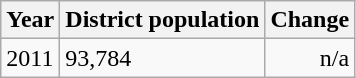<table class="wikitable">
<tr>
<th>Year</th>
<th>District population</th>
<th>Change</th>
</tr>
<tr>
<td>2011</td>
<td>93,784</td>
<td align="right">n/a</td>
</tr>
</table>
